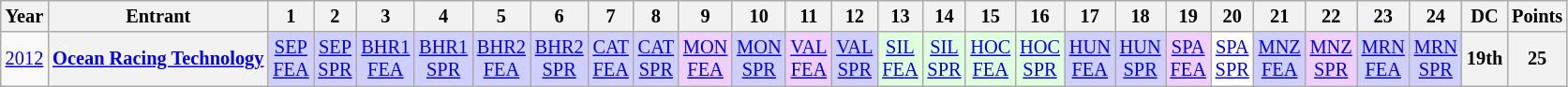<table class="wikitable" style="text-align:center; font-size:85%">
<tr>
<th>Year</th>
<th>Entrant</th>
<th>1</th>
<th>2</th>
<th>3</th>
<th>4</th>
<th>5</th>
<th>6</th>
<th>7</th>
<th>8</th>
<th>9</th>
<th>10</th>
<th>11</th>
<th>12</th>
<th>13</th>
<th>14</th>
<th>15</th>
<th>16</th>
<th>17</th>
<th>18</th>
<th>19</th>
<th>20</th>
<th>21</th>
<th>22</th>
<th>23</th>
<th>24</th>
<th>DC</th>
<th>Points</th>
</tr>
<tr>
<td><a href='#'>2012</a></td>
<th nowrap><a href='#'>Ocean Racing Technology</a></th>
<td style="background:#cfcfff;"><a href='#'>SEP<br>FEA</a><br></td>
<td style="background:#cfcfff;"><a href='#'>SEP<br>SPR</a><br></td>
<td style="background:#cfcfff;"><a href='#'>BHR1<br>FEA</a><br></td>
<td style="background:#cfcfff;"><a href='#'>BHR1<br>SPR</a><br></td>
<td style="background:#cfcfff;"><a href='#'>BHR2<br>FEA</a><br></td>
<td style="background:#cfcfff;"><a href='#'>BHR2<br>SPR</a><br></td>
<td style="background:#cfcfff;"><a href='#'>CAT<br>FEA</a><br></td>
<td style="background:#cfcfff;"><a href='#'>CAT<br>SPR</a><br></td>
<td style="background:#efcfff;"><a href='#'>MON<br>FEA</a><br></td>
<td style="background:#cfcfff;"><a href='#'>MON<br>SPR</a><br></td>
<td style="background:#efcfff;"><a href='#'>VAL<br>FEA</a><br></td>
<td style="background:#cfcfff;"><a href='#'>VAL<br>SPR</a><br></td>
<td style="background:#DFFFDF;"><a href='#'>SIL<br>FEA</a><br></td>
<td style="background:#DFFFDF;"><a href='#'>SIL<br>SPR</a><br></td>
<td style="background:#DFFFDF;"><a href='#'>HOC<br>FEA</a><br></td>
<td style="background:#DFFFDF;"><a href='#'>HOC<br>SPR</a><br></td>
<td style="background:#cfcfff;"><a href='#'>HUN<br>FEA</a><br></td>
<td style="background:#cfcfff;"><a href='#'>HUN<br>SPR</a><br></td>
<td style="background:#efcfff;"><a href='#'>SPA<br>FEA</a><br></td>
<td style="background:#ffffff;"><a href='#'>SPA<br>SPR</a><br></td>
<td style="background:#cfcfff;"><a href='#'>MNZ<br>FEA</a><br></td>
<td style="background:#efcfff;"><a href='#'>MNZ<br>SPR</a><br></td>
<td style="background:#cfcfff;"><a href='#'>MRN<br>FEA</a><br></td>
<td style="background:#cfcfff;"><a href='#'>MRN<br>SPR</a><br></td>
<th>19th</th>
<th>25</th>
</tr>
</table>
